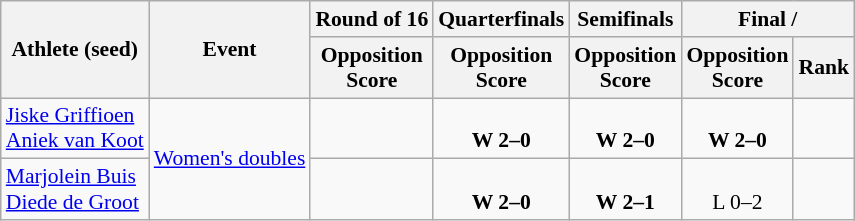<table class=wikitable style="font-size:90%">
<tr>
<th rowspan="2">Athlete (seed)</th>
<th rowspan="2">Event</th>
<th>Round of 16</th>
<th>Quarterfinals</th>
<th>Semifinals</th>
<th colspan="2">Final / </th>
</tr>
<tr>
<th>Opposition<br>Score</th>
<th>Opposition<br>Score</th>
<th>Opposition<br>Score</th>
<th>Opposition<br>Score</th>
<th>Rank</th>
</tr>
<tr align=center>
<td align=left><a href='#'>Jiske Griffioen</a><br><a href='#'>Aniek van Koot</a></td>
<td align=left rowspan="2"><a href='#'>Women's doubles</a></td>
<td></td>
<td><br><strong>W 2–0</strong></td>
<td><br><strong>W 2–0</strong></td>
<td><br><strong>W 2–0</strong></td>
<td></td>
</tr>
<tr align=center>
<td align=left><a href='#'>Marjolein Buis</a><br><a href='#'>Diede de Groot</a></td>
<td></td>
<td><br><strong>W 2–0</strong></td>
<td><br><strong>W 2–1</strong></td>
<td><br>L 0–2</td>
<td></td>
</tr>
</table>
